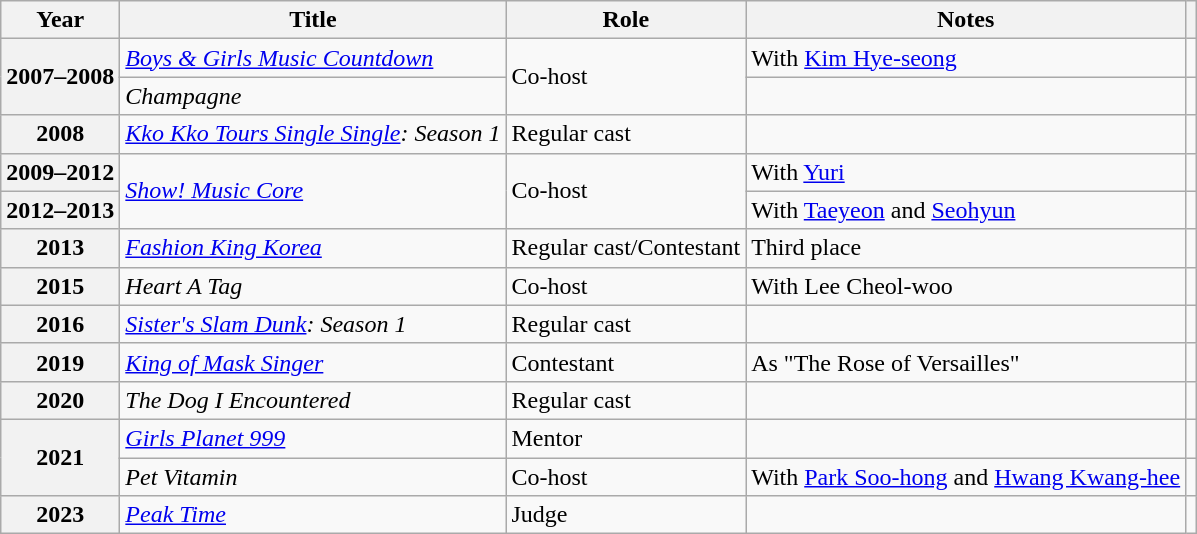<table class="wikitable plainrowheaders sortable">
<tr>
<th scope="col">Year</th>
<th scope="col">Title</th>
<th scope="col">Role</th>
<th scope="col">Notes</th>
<th scope="col" class="unsortable"></th>
</tr>
<tr>
<th scope="row" rowspan="2">2007–2008</th>
<td><em><a href='#'>Boys & Girls Music Countdown</a></em></td>
<td rowspan="2">Co-host</td>
<td>With <a href='#'>Kim Hye-seong</a></td>
<td style="text-align:center"></td>
</tr>
<tr>
<td><em>Champagne</em></td>
<td></td>
<td style="text-align:center"></td>
</tr>
<tr>
<th scope="row">2008</th>
<td><em><a href='#'>Kko Kko Tours Single Single</a>: Season 1</em></td>
<td>Regular cast</td>
<td></td>
<td style="text-align:center"></td>
</tr>
<tr>
<th scope="row">2009–2012</th>
<td rowspan="2"><em><a href='#'>Show! Music Core</a></em></td>
<td rowspan="2">Co-host</td>
<td>With <a href='#'>Yuri</a></td>
<td style="text-align:center"></td>
</tr>
<tr>
<th scope="row">2012–2013</th>
<td>With <a href='#'>Taeyeon</a> and <a href='#'>Seohyun</a></td>
<td style="text-align:center"></td>
</tr>
<tr>
<th scope="row">2013</th>
<td><em><a href='#'>Fashion King Korea</a></em></td>
<td>Regular cast/Contestant</td>
<td>Third place</td>
<td style="text-align:center"></td>
</tr>
<tr>
<th scope="row">2015</th>
<td><em>Heart A Tag</em></td>
<td>Co-host</td>
<td>With Lee Cheol-woo</td>
<td style="text-align:center"></td>
</tr>
<tr>
<th scope="row">2016</th>
<td><em><a href='#'>Sister's Slam Dunk</a>: Season 1 </em></td>
<td>Regular cast</td>
<td></td>
<td style="text-align:center"></td>
</tr>
<tr>
<th scope="row">2019</th>
<td><em><a href='#'>King of Mask Singer</a></em></td>
<td>Contestant</td>
<td>As "The Rose of Versailles"</td>
<td style="text-align:center"></td>
</tr>
<tr>
<th scope="row">2020</th>
<td><em>The Dog I Encountered</em></td>
<td>Regular cast</td>
<td></td>
<td style="text-align:center"></td>
</tr>
<tr>
<th scope="row" rowspan="2">2021</th>
<td><em><a href='#'>Girls Planet 999</a></em></td>
<td>Mentor</td>
<td></td>
<td style="text-align:center"></td>
</tr>
<tr>
<td><em>Pet Vitamin</em></td>
<td>Co-host</td>
<td>With <a href='#'>Park Soo-hong</a> and <a href='#'>Hwang Kwang-hee</a></td>
<td style="text-align:center"></td>
</tr>
<tr>
<th scope="row">2023</th>
<td><em><a href='#'>Peak Time</a></em></td>
<td>Judge</td>
<td></td>
<td style="text-align:center"></td>
</tr>
</table>
